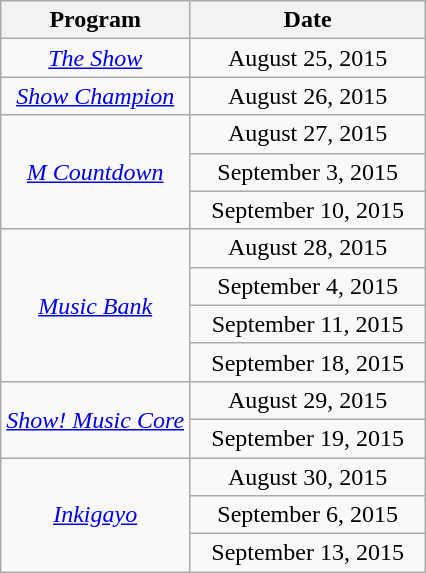<table class="wikitable" style="text-align:center">
<tr>
<th>Program</th>
<th width="150">Date</th>
</tr>
<tr>
<td><a href='#'><em>The Show</em></a></td>
<td>August 25, 2015</td>
</tr>
<tr>
<td><em><a href='#'>Show Champion</a></em></td>
<td>August 26, 2015</td>
</tr>
<tr>
<td rowspan="3"><em><a href='#'>M Countdown</a></em></td>
<td>August 27, 2015</td>
</tr>
<tr>
<td>September 3, 2015</td>
</tr>
<tr>
<td>September 10, 2015</td>
</tr>
<tr>
<td rowspan="4"><a href='#'><em>Music Bank</em></a></td>
<td>August 28, 2015</td>
</tr>
<tr>
<td>September 4, 2015</td>
</tr>
<tr>
<td>September 11, 2015</td>
</tr>
<tr>
<td>September 18, 2015</td>
</tr>
<tr>
<td rowspan="2"><em><a href='#'>Show! Music Core</a></em></td>
<td>August 29, 2015</td>
</tr>
<tr>
<td>September 19, 2015</td>
</tr>
<tr>
<td rowspan="3"><em><a href='#'>Inkigayo</a></em></td>
<td>August 30, 2015</td>
</tr>
<tr>
<td>September 6, 2015</td>
</tr>
<tr>
<td>September 13, 2015</td>
</tr>
</table>
